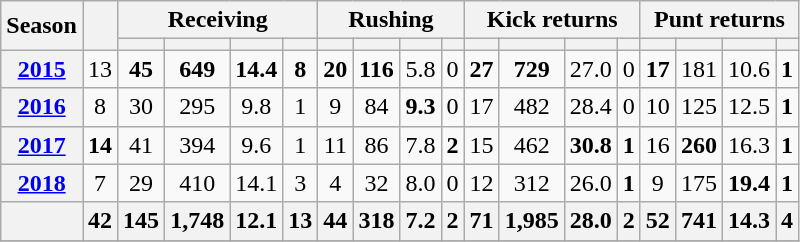<table class="wikitable" style="text-align: center;">
<tr>
<th rowspan="2">Season</th>
<th rowspan="2"></th>
<th colspan="4">Receiving</th>
<th colspan="4">Rushing</th>
<th colspan="4">Kick returns</th>
<th colspan="4">Punt returns</th>
</tr>
<tr>
<th></th>
<th></th>
<th></th>
<th></th>
<th></th>
<th></th>
<th></th>
<th></th>
<th></th>
<th></th>
<th></th>
<th></th>
<th></th>
<th></th>
<th></th>
<th></th>
</tr>
<tr>
<th><a href='#'>2015</a></th>
<td>13</td>
<td><strong>45</strong></td>
<td><strong>649</strong></td>
<td><strong>14.4</strong></td>
<td><strong>8</strong></td>
<td><strong>20</strong></td>
<td><strong>116</strong></td>
<td>5.8</td>
<td>0</td>
<td><strong>27</strong></td>
<td><strong>729</strong></td>
<td>27.0</td>
<td>0</td>
<td><strong>17</strong></td>
<td>181</td>
<td>10.6</td>
<td><strong>1</strong></td>
</tr>
<tr>
<th><a href='#'>2016</a></th>
<td>8</td>
<td>30</td>
<td>295</td>
<td>9.8</td>
<td>1</td>
<td>9</td>
<td>84</td>
<td><strong>9.3</strong></td>
<td>0</td>
<td>17</td>
<td>482</td>
<td>28.4</td>
<td>0</td>
<td>10</td>
<td>125</td>
<td>12.5</td>
<td><strong>1</strong></td>
</tr>
<tr>
<th><a href='#'>2017</a></th>
<td><strong>14</strong></td>
<td>41</td>
<td>394</td>
<td>9.6</td>
<td>1</td>
<td>11</td>
<td>86</td>
<td>7.8</td>
<td><strong>2</strong></td>
<td>15</td>
<td>462</td>
<td><strong>30.8</strong></td>
<td><strong>1</strong></td>
<td>16</td>
<td><strong>260</strong></td>
<td>16.3</td>
<td><strong>1</strong></td>
</tr>
<tr>
<th><a href='#'>2018</a></th>
<td>7</td>
<td>29</td>
<td>410</td>
<td>14.1</td>
<td>3</td>
<td>4</td>
<td>32</td>
<td>8.0</td>
<td>0</td>
<td>12</td>
<td>312</td>
<td>26.0</td>
<td><strong>1</strong></td>
<td>9</td>
<td>175</td>
<td><strong>19.4</strong></td>
<td><strong>1</strong></td>
</tr>
<tr>
<th></th>
<th>42</th>
<th>145</th>
<th>1,748</th>
<th>12.1</th>
<th>13</th>
<th>44</th>
<th>318</th>
<th>7.2</th>
<th>2</th>
<th>71</th>
<th>1,985</th>
<th>28.0</th>
<th>2</th>
<th>52</th>
<th>741</th>
<th>14.3</th>
<th>4</th>
</tr>
<tr>
</tr>
</table>
